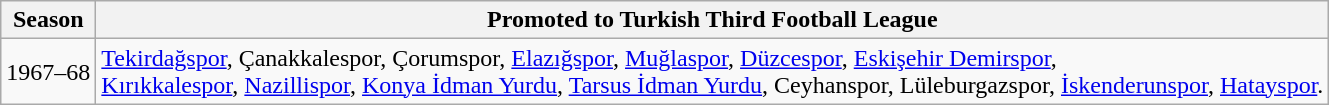<table class="wikitable">
<tr>
<th>Season</th>
<th>Promoted to Turkish Third Football League</th>
</tr>
<tr>
<td>1967–68</td>
<td><a href='#'>Tekirdağspor</a>, Çanakkalespor, Çorumspor, <a href='#'>Elazığspor</a>, <a href='#'>Muğlaspor</a>, <a href='#'>Düzcespor</a>, <a href='#'>Eskişehir Demirspor</a>, <br><a href='#'>Kırıkkalespor</a>, <a href='#'>Nazillispor</a>, <a href='#'>Konya İdman Yurdu</a>, <a href='#'>Tarsus İdman Yurdu</a>, Ceyhanspor, Lüleburgazspor, <a href='#'>İskenderunspor</a>, <a href='#'>Hatayspor</a>.</td>
</tr>
</table>
